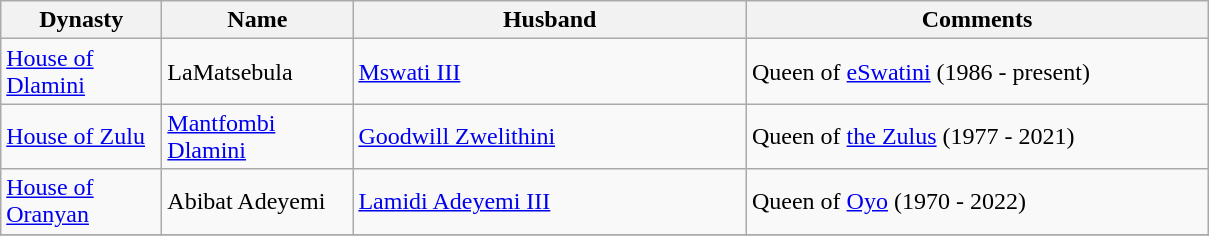<table class= "wikitable">
<tr>
<th Width = "100">Dynasty</th>
<th Width = "120">Name</th>
<th Width = "255">Husband</th>
<th Width = "300">Comments</th>
</tr>
<tr>
<td><a href='#'>House of Dlamini</a></td>
<td>LaMatsebula</td>
<td><a href='#'>Mswati III</a></td>
<td>Queen of <a href='#'>eSwatini</a> (1986 - present)</td>
</tr>
<tr>
<td><a href='#'>House of Zulu</a></td>
<td><a href='#'>Mantfombi Dlamini</a></td>
<td><a href='#'>Goodwill Zwelithini</a></td>
<td>Queen of <a href='#'>the Zulus</a> (1977 - 2021)</td>
</tr>
<tr>
<td><a href='#'>House of Oranyan</a></td>
<td>Abibat Adeyemi</td>
<td><a href='#'>Lamidi Adeyemi III</a></td>
<td>Queen of <a href='#'>Oyo</a> (1970 - 2022)</td>
</tr>
<tr>
</tr>
</table>
